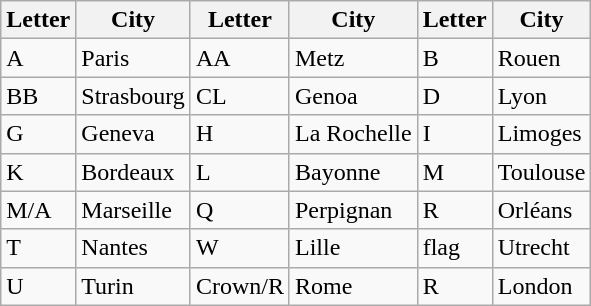<table class="wikitable">
<tr>
<th>Letter</th>
<th>City</th>
<th>Letter</th>
<th>City</th>
<th>Letter</th>
<th>City</th>
</tr>
<tr>
<td>A</td>
<td>Paris</td>
<td>AA</td>
<td>Metz</td>
<td>B</td>
<td>Rouen</td>
</tr>
<tr>
<td>BB</td>
<td>Strasbourg</td>
<td>CL</td>
<td>Genoa</td>
<td>D</td>
<td>Lyon</td>
</tr>
<tr>
<td>G</td>
<td>Geneva</td>
<td>H</td>
<td>La Rochelle</td>
<td>I</td>
<td>Limoges</td>
</tr>
<tr>
<td>K</td>
<td>Bordeaux</td>
<td>L</td>
<td>Bayonne</td>
<td>M</td>
<td>Toulouse</td>
</tr>
<tr>
<td>M/A</td>
<td>Marseille</td>
<td>Q</td>
<td>Perpignan</td>
<td>R</td>
<td>Orléans</td>
</tr>
<tr>
<td>T</td>
<td>Nantes</td>
<td>W</td>
<td>Lille</td>
<td>flag</td>
<td>Utrecht</td>
</tr>
<tr>
<td>U</td>
<td>Turin</td>
<td>Crown/R</td>
<td>Rome</td>
<td>R</td>
<td>London</td>
</tr>
</table>
